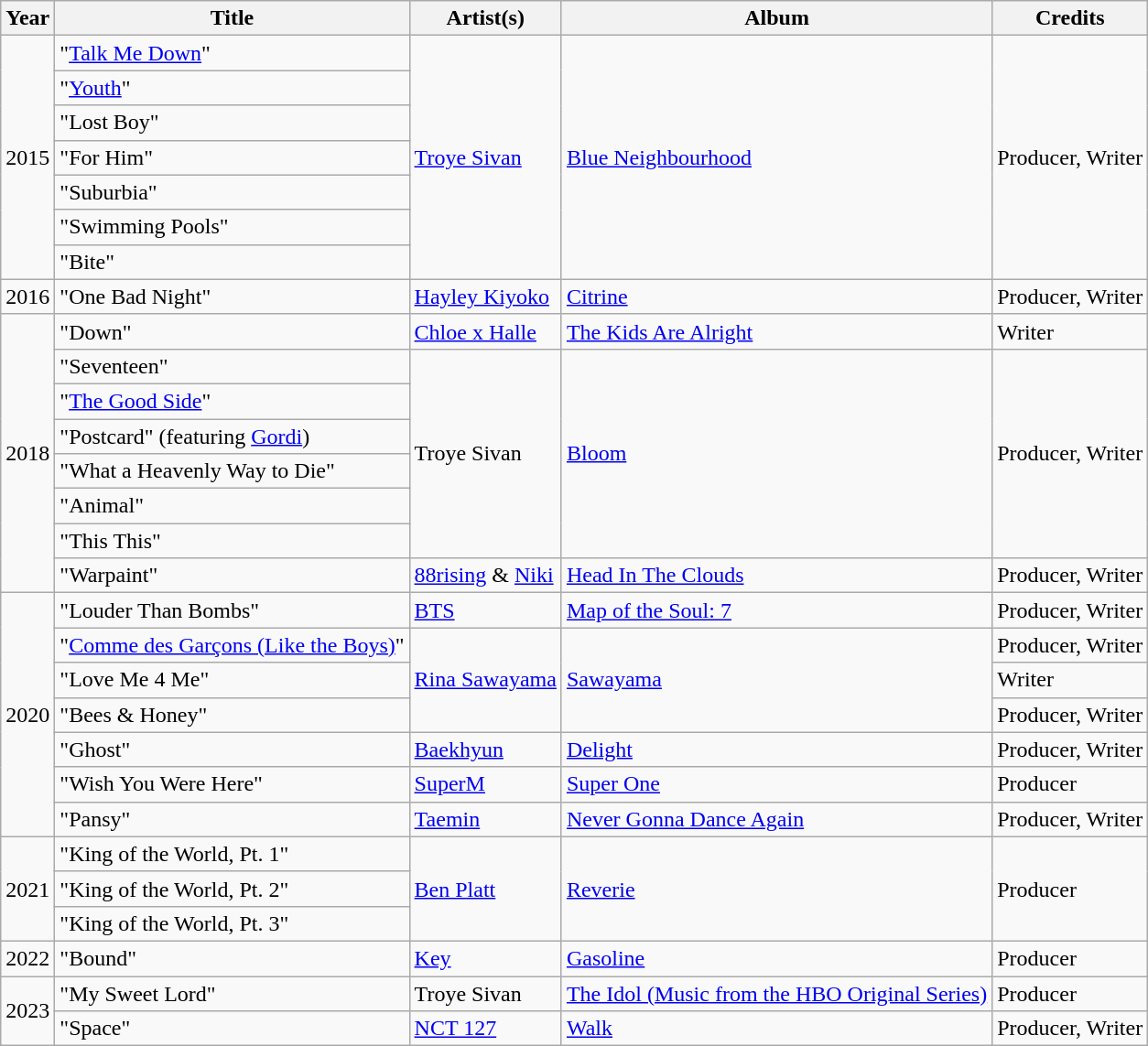<table class="wikitable">
<tr>
<th>Year</th>
<th>Title</th>
<th>Artist(s)</th>
<th>Album</th>
<th>Credits</th>
</tr>
<tr>
<td rowspan="7">2015</td>
<td>"<a href='#'>Talk Me Down</a>"</td>
<td rowspan="7"><a href='#'>Troye Sivan</a></td>
<td rowspan="7"><a href='#'>Blue Neighbourhood</a></td>
<td rowspan="7">Producer, Writer</td>
</tr>
<tr>
<td>"<a href='#'>Youth</a>"</td>
</tr>
<tr>
<td>"Lost Boy"</td>
</tr>
<tr>
<td>"For Him"</td>
</tr>
<tr>
<td>"Suburbia"</td>
</tr>
<tr>
<td>"Swimming Pools"</td>
</tr>
<tr>
<td>"Bite"</td>
</tr>
<tr>
<td>2016</td>
<td>"One Bad Night"</td>
<td><a href='#'>Hayley Kiyoko</a></td>
<td><a href='#'>Citrine</a></td>
<td>Producer, Writer</td>
</tr>
<tr>
<td rowspan="8">2018</td>
<td>"Down"</td>
<td><a href='#'>Chloe x Halle</a></td>
<td><a href='#'>The Kids Are Alright</a></td>
<td>Writer</td>
</tr>
<tr>
<td>"Seventeen"</td>
<td rowspan="6">Troye Sivan</td>
<td rowspan="6"><a href='#'>Bloom</a></td>
<td rowspan="6">Producer, Writer</td>
</tr>
<tr>
<td>"<a href='#'>The Good Side</a>"</td>
</tr>
<tr>
<td>"Postcard" (featuring <a href='#'>Gordi</a>)</td>
</tr>
<tr>
<td>"What a Heavenly Way to Die"</td>
</tr>
<tr>
<td>"Animal"</td>
</tr>
<tr>
<td>"This This"</td>
</tr>
<tr>
<td>"Warpaint"</td>
<td><a href='#'>88rising</a> & <a href='#'>Niki</a></td>
<td><a href='#'>Head In The Clouds</a></td>
<td>Producer, Writer</td>
</tr>
<tr>
<td rowspan="7">2020</td>
<td>"Louder Than Bombs"</td>
<td><a href='#'>BTS</a></td>
<td><a href='#'>Map of the Soul: 7</a></td>
<td>Producer, Writer</td>
</tr>
<tr>
<td>"<a href='#'>Comme des Garçons (Like the Boys)</a>"</td>
<td rowspan="3"><a href='#'>Rina Sawayama</a></td>
<td rowspan="3"><a href='#'>Sawayama</a></td>
<td>Producer, Writer</td>
</tr>
<tr>
<td>"Love Me 4 Me"</td>
<td>Writer</td>
</tr>
<tr>
<td>"Bees & Honey"</td>
<td>Producer, Writer</td>
</tr>
<tr>
<td>"Ghost"</td>
<td><a href='#'>Baekhyun</a></td>
<td><a href='#'>Delight</a></td>
<td>Producer, Writer</td>
</tr>
<tr>
<td>"Wish You Were Here"</td>
<td><a href='#'>SuperM</a></td>
<td><a href='#'>Super One</a></td>
<td>Producer</td>
</tr>
<tr>
<td>"Pansy"</td>
<td><a href='#'>Taemin</a></td>
<td><a href='#'>Never Gonna Dance Again</a></td>
<td>Producer, Writer</td>
</tr>
<tr>
<td rowspan="3">2021</td>
<td>"King of the World, Pt. 1"</td>
<td rowspan="3"><a href='#'>Ben Platt</a></td>
<td rowspan="3"><a href='#'>Reverie</a></td>
<td rowspan="3">Producer</td>
</tr>
<tr>
<td>"King of the World, Pt. 2"</td>
</tr>
<tr>
<td>"King of the World, Pt. 3"</td>
</tr>
<tr>
<td>2022</td>
<td>"Bound"</td>
<td><a href='#'>Key</a></td>
<td><a href='#'>Gasoline</a></td>
<td>Producer</td>
</tr>
<tr>
<td rowspan="2">2023</td>
<td>"My Sweet Lord"</td>
<td>Troye Sivan</td>
<td><a href='#'>The Idol (Music from the HBO Original Series)</a></td>
<td>Producer</td>
</tr>
<tr>
<td>"Space"</td>
<td><a href='#'>NCT 127</a></td>
<td><a href='#'>Walk</a></td>
<td>Producer, Writer</td>
</tr>
</table>
